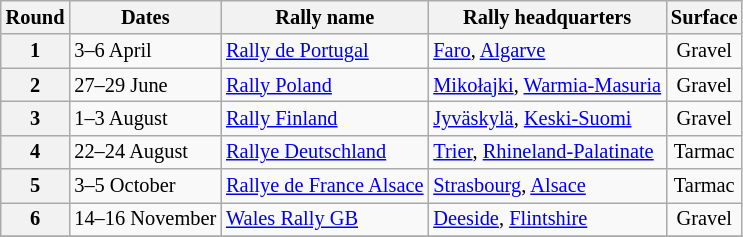<table class="wikitable" style="font-size: 85%;">
<tr>
<th>Round</th>
<th>Dates</th>
<th>Rally name</th>
<th>Rally headquarters</th>
<th>Surface</th>
</tr>
<tr>
<th>1</th>
<td>3–6 April</td>
<td> <a href='#'>Rally de Portugal</a></td>
<td><a href='#'>Faro</a>, <a href='#'>Algarve</a></td>
<td align="center">Gravel</td>
</tr>
<tr>
<th>2</th>
<td>27–29 June</td>
<td> <a href='#'>Rally Poland</a></td>
<td><a href='#'>Mikołajki</a>, <a href='#'>Warmia-Masuria</a></td>
<td align="center">Gravel</td>
</tr>
<tr>
<th>3</th>
<td>1–3 August</td>
<td> <a href='#'>Rally Finland</a></td>
<td><a href='#'>Jyväskylä</a>, <a href='#'>Keski-Suomi</a></td>
<td align="center">Gravel</td>
</tr>
<tr>
<th>4</th>
<td>22–24 August</td>
<td> <a href='#'>Rallye Deutschland</a></td>
<td><a href='#'>Trier</a>, <a href='#'>Rhineland-Palatinate</a></td>
<td align="center">Tarmac</td>
</tr>
<tr>
<th>5</th>
<td>3–5 October</td>
<td> <a href='#'>Rallye de France Alsace</a></td>
<td><a href='#'>Strasbourg</a>, <a href='#'>Alsace</a></td>
<td align="center">Tarmac</td>
</tr>
<tr>
<th>6</th>
<td>14–16 November</td>
<td> <a href='#'>Wales Rally GB</a></td>
<td><a href='#'>Deeside</a>, <a href='#'>Flintshire</a></td>
<td align="center">Gravel</td>
</tr>
<tr>
</tr>
</table>
